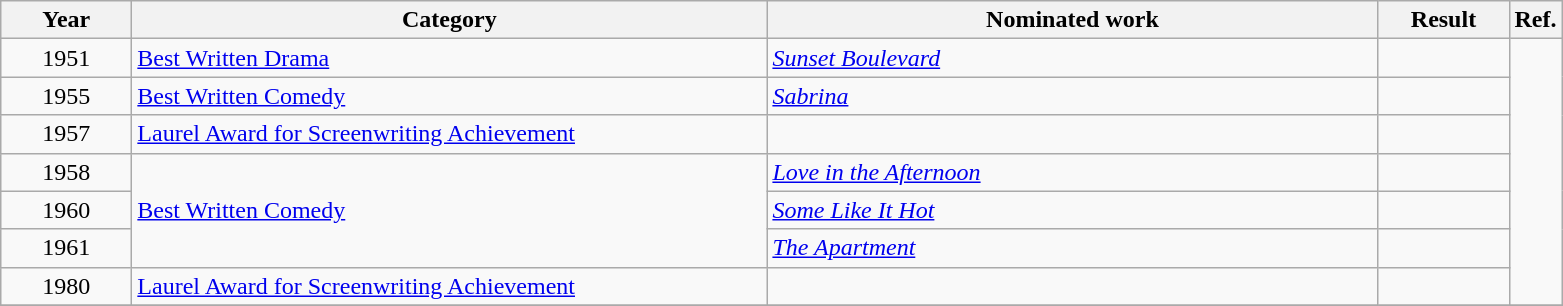<table class=wikitable>
<tr>
<th scope="col" style="width:5em;">Year</th>
<th scope="col" style="width:26em;">Category</th>
<th scope="col" style="width:25em;">Nominated work</th>
<th scope="col" style="width:5em;">Result</th>
<th>Ref.</th>
</tr>
<tr>
<td style="text-align:center;">1951</td>
<td><a href='#'>Best Written Drama</a></td>
<td><em><a href='#'>Sunset Boulevard</a></em></td>
<td></td>
<td style="text-align:center;" rowspan=7> <br></td>
</tr>
<tr>
<td style="text-align:center;">1955</td>
<td><a href='#'>Best Written Comedy</a></td>
<td><em><a href='#'>Sabrina</a></em></td>
<td></td>
</tr>
<tr>
<td style="text-align:center;">1957</td>
<td><a href='#'>Laurel Award for Screenwriting Achievement</a></td>
<td></td>
<td></td>
</tr>
<tr>
<td style="text-align:center;">1958</td>
<td rowspan=3><a href='#'>Best Written Comedy</a></td>
<td><em><a href='#'>Love in the Afternoon</a></em></td>
<td></td>
</tr>
<tr>
<td style="text-align:center;">1960</td>
<td><em><a href='#'>Some Like It Hot</a></em></td>
<td></td>
</tr>
<tr>
<td style="text-align:center;">1961</td>
<td><em><a href='#'>The Apartment</a></em></td>
<td></td>
</tr>
<tr>
<td style="text-align:center;">1980</td>
<td><a href='#'>Laurel Award for Screenwriting Achievement</a></td>
<td></td>
<td></td>
</tr>
<tr>
</tr>
</table>
